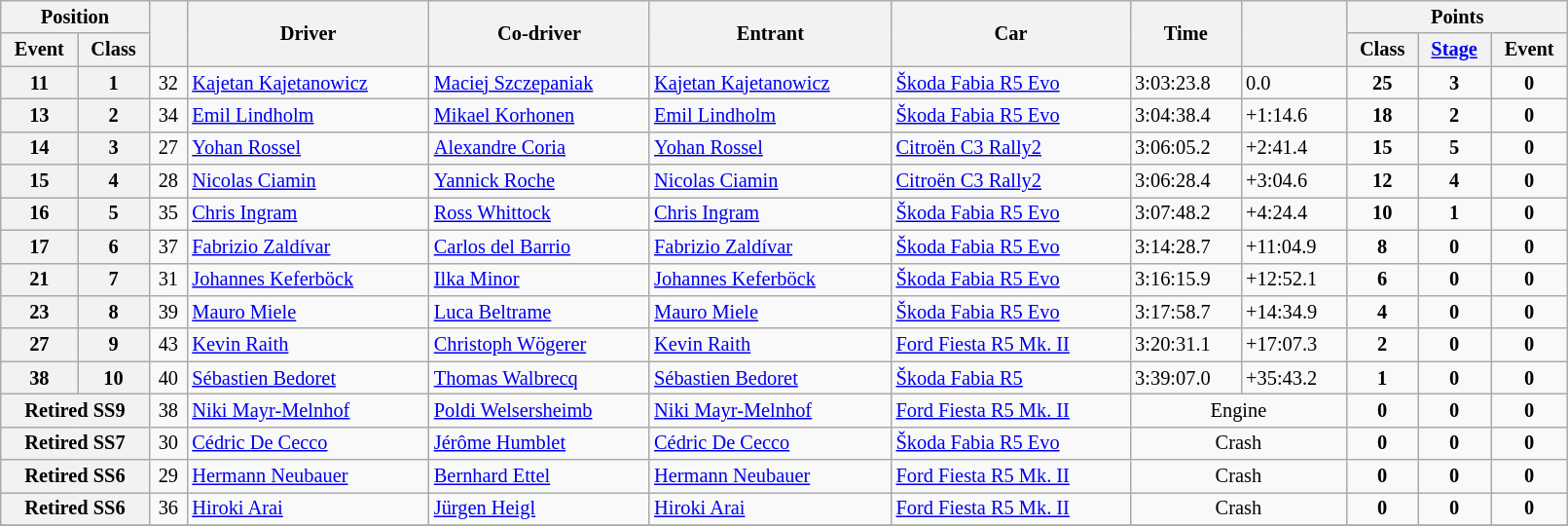<table class="wikitable" width=85% style="font-size: 85%;">
<tr>
<th colspan="2">Position</th>
<th rowspan="2"></th>
<th rowspan="2">Driver</th>
<th rowspan="2">Co-driver</th>
<th rowspan="2">Entrant</th>
<th rowspan="2">Car</th>
<th rowspan="2">Time</th>
<th rowspan="2"></th>
<th colspan="3">Points</th>
</tr>
<tr>
<th>Event</th>
<th>Class</th>
<th>Class</th>
<th><a href='#'>Stage</a></th>
<th>Event</th>
</tr>
<tr>
<th>11</th>
<th>1</th>
<td align="center">32</td>
<td><a href='#'>Kajetan Kajetanowicz</a></td>
<td><a href='#'>Maciej Szczepaniak</a></td>
<td><a href='#'>Kajetan Kajetanowicz</a></td>
<td><a href='#'>Škoda Fabia R5 Evo</a></td>
<td>3:03:23.8</td>
<td>0.0</td>
<td align="center"><strong>25</strong></td>
<td align="center"><strong>3</strong></td>
<td align="center"><strong>0</strong></td>
</tr>
<tr>
<th>13</th>
<th>2</th>
<td align="center">34</td>
<td><a href='#'>Emil Lindholm</a></td>
<td><a href='#'>Mikael Korhonen</a></td>
<td><a href='#'>Emil Lindholm</a></td>
<td><a href='#'>Škoda Fabia R5 Evo</a></td>
<td>3:04:38.4</td>
<td>+1:14.6</td>
<td align="center"><strong>18</strong></td>
<td align="center"><strong>2</strong></td>
<td align="center"><strong>0</strong></td>
</tr>
<tr>
<th>14</th>
<th>3</th>
<td align="center">27</td>
<td><a href='#'>Yohan Rossel</a></td>
<td><a href='#'>Alexandre Coria</a></td>
<td><a href='#'>Yohan Rossel</a></td>
<td><a href='#'>Citroën C3 Rally2</a></td>
<td>3:06:05.2</td>
<td>+2:41.4</td>
<td align="center"><strong>15</strong></td>
<td align="center"><strong>5</strong></td>
<td align="center"><strong>0</strong></td>
</tr>
<tr>
<th>15</th>
<th>4</th>
<td align="center">28</td>
<td><a href='#'>Nicolas Ciamin</a></td>
<td><a href='#'>Yannick Roche</a></td>
<td><a href='#'>Nicolas Ciamin</a></td>
<td><a href='#'>Citroën C3 Rally2</a></td>
<td>3:06:28.4</td>
<td>+3:04.6</td>
<td align="center"><strong>12</strong></td>
<td align="center"><strong>4</strong></td>
<td align="center"><strong>0</strong></td>
</tr>
<tr>
<th>16</th>
<th>5</th>
<td align="center">35</td>
<td><a href='#'>Chris Ingram</a></td>
<td><a href='#'>Ross Whittock</a></td>
<td><a href='#'>Chris Ingram</a></td>
<td><a href='#'>Škoda Fabia R5 Evo</a></td>
<td>3:07:48.2</td>
<td>+4:24.4</td>
<td align="center"><strong>10</strong></td>
<td align="center"><strong>1</strong></td>
<td align="center"><strong>0</strong></td>
</tr>
<tr>
<th>17</th>
<th>6</th>
<td align="center">37</td>
<td><a href='#'>Fabrizio Zaldívar</a></td>
<td><a href='#'>Carlos del Barrio</a></td>
<td><a href='#'>Fabrizio Zaldívar</a></td>
<td><a href='#'>Škoda Fabia R5 Evo</a></td>
<td>3:14:28.7</td>
<td>+11:04.9</td>
<td align="center"><strong>8</strong></td>
<td align="center"><strong>0</strong></td>
<td align="center"><strong>0</strong></td>
</tr>
<tr>
<th>21</th>
<th>7</th>
<td align="center">31</td>
<td><a href='#'>Johannes Keferböck</a></td>
<td><a href='#'>Ilka Minor</a></td>
<td><a href='#'>Johannes Keferböck</a></td>
<td><a href='#'>Škoda Fabia R5 Evo</a></td>
<td>3:16:15.9</td>
<td>+12:52.1</td>
<td align="center"><strong>6</strong></td>
<td align="center"><strong>0</strong></td>
<td align="center"><strong>0</strong></td>
</tr>
<tr>
<th>23</th>
<th>8</th>
<td align="center">39</td>
<td><a href='#'>Mauro Miele</a></td>
<td><a href='#'>Luca Beltrame</a></td>
<td><a href='#'>Mauro Miele</a></td>
<td><a href='#'>Škoda Fabia R5 Evo</a></td>
<td>3:17:58.7</td>
<td>+14:34.9</td>
<td align="center"><strong>4</strong></td>
<td align="center"><strong>0</strong></td>
<td align="center"><strong>0</strong></td>
</tr>
<tr>
<th>27</th>
<th>9</th>
<td align="center">43</td>
<td><a href='#'>Kevin Raith</a></td>
<td><a href='#'>Christoph Wögerer</a></td>
<td><a href='#'>Kevin Raith</a></td>
<td><a href='#'>Ford Fiesta R5 Mk. II</a></td>
<td>3:20:31.1</td>
<td>+17:07.3</td>
<td align="center"><strong>2</strong></td>
<td align="center"><strong>0</strong></td>
<td align="center"><strong>0</strong></td>
</tr>
<tr>
<th>38</th>
<th>10</th>
<td align="center">40</td>
<td><a href='#'>Sébastien Bedoret</a></td>
<td><a href='#'>Thomas Walbrecq</a></td>
<td><a href='#'>Sébastien Bedoret</a></td>
<td><a href='#'>Škoda Fabia R5</a></td>
<td>3:39:07.0</td>
<td>+35:43.2</td>
<td align="center"><strong>1</strong></td>
<td align="center"><strong>0</strong></td>
<td align="center"><strong>0</strong></td>
</tr>
<tr>
<th colspan=2 nowrap>Retired SS9</th>
<td align="center">38</td>
<td><a href='#'>Niki Mayr-Melnhof</a></td>
<td><a href='#'>Poldi Welsersheimb</a></td>
<td><a href='#'>Niki Mayr-Melnhof</a></td>
<td><a href='#'>Ford Fiesta R5 Mk. II</a></td>
<td colspan="2" align="center">Engine</td>
<td align="center"><strong>0</strong></td>
<td align="center"><strong>0</strong></td>
<td align="center"><strong>0</strong></td>
</tr>
<tr>
<th colspan=2 nowrap>Retired SS7</th>
<td align="center">30</td>
<td><a href='#'>Cédric De Cecco</a></td>
<td><a href='#'>Jérôme Humblet</a></td>
<td><a href='#'>Cédric De Cecco</a></td>
<td><a href='#'>Škoda Fabia R5 Evo</a></td>
<td colspan="2" align="center">Crash</td>
<td align="center"><strong>0</strong></td>
<td align="center"><strong>0</strong></td>
<td align="center"><strong>0</strong></td>
</tr>
<tr>
<th colspan=2 nowrap>Retired SS6</th>
<td align="center">29</td>
<td><a href='#'>Hermann Neubauer</a></td>
<td><a href='#'>Bernhard Ettel</a></td>
<td><a href='#'>Hermann Neubauer</a></td>
<td><a href='#'>Ford Fiesta R5 Mk. II</a></td>
<td colspan="2" align="center">Crash</td>
<td align="center"><strong>0</strong></td>
<td align="center"><strong>0</strong></td>
<td align="center"><strong>0</strong></td>
</tr>
<tr>
<th colspan=2 nowrap>Retired SS6</th>
<td align="center">36</td>
<td><a href='#'>Hiroki Arai</a></td>
<td><a href='#'>Jürgen Heigl</a></td>
<td><a href='#'>Hiroki Arai</a></td>
<td><a href='#'>Ford Fiesta R5 Mk. II</a></td>
<td colspan="2" align="center">Crash</td>
<td align="center"><strong>0</strong></td>
<td align="center"><strong>0</strong></td>
<td align="center"><strong>0</strong></td>
</tr>
<tr>
</tr>
</table>
